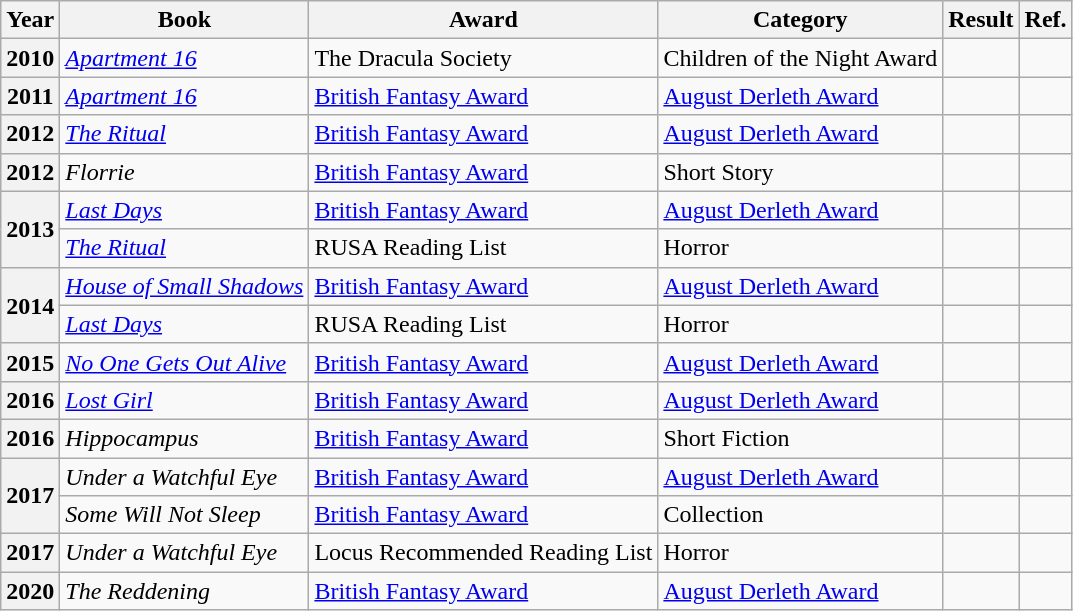<table class="wikitable">
<tr>
<th>Year</th>
<th>Book</th>
<th>Award</th>
<th>Category</th>
<th>Result</th>
<th>Ref.</th>
</tr>
<tr>
<th>2010</th>
<td><em><a href='#'>Apartment 16</a></em></td>
<td>The Dracula Society</td>
<td>Children of the Night Award</td>
<td></td>
<td></td>
</tr>
<tr>
<th>2011</th>
<td><em><a href='#'>Apartment 16</a></em></td>
<td><a href='#'>British Fantasy Award</a></td>
<td><a href='#'>August Derleth Award</a></td>
<td></td>
<td></td>
</tr>
<tr>
<th>2012</th>
<td><em><a href='#'>The Ritual</a></em></td>
<td><a href='#'>British Fantasy Award</a></td>
<td><a href='#'>August Derleth Award</a></td>
<td></td>
<td></td>
</tr>
<tr>
<th>2012</th>
<td><em>Florrie</em></td>
<td><a href='#'>British Fantasy Award</a></td>
<td>Short Story</td>
<td></td>
<td></td>
</tr>
<tr>
<th rowspan="2">2013</th>
<td><em><a href='#'>Last Days</a></em></td>
<td><a href='#'>British Fantasy Award</a></td>
<td><a href='#'>August Derleth Award</a></td>
<td></td>
<td></td>
</tr>
<tr>
<td><em><a href='#'>The Ritual</a></em></td>
<td>RUSA Reading List</td>
<td>Horror</td>
<td></td>
<td></td>
</tr>
<tr>
<th rowspan="2">2014</th>
<td><em><a href='#'>House of Small Shadows</a></em></td>
<td><a href='#'>British Fantasy Award</a></td>
<td><a href='#'>August Derleth Award</a></td>
<td></td>
<td></td>
</tr>
<tr>
<td><em><a href='#'>Last Days</a></em></td>
<td>RUSA Reading List</td>
<td>Horror</td>
<td></td>
<td></td>
</tr>
<tr>
<th>2015</th>
<td><em><a href='#'>No One Gets Out Alive</a></em></td>
<td><a href='#'>British Fantasy Award</a></td>
<td><a href='#'>August Derleth Award</a></td>
<td></td>
<td></td>
</tr>
<tr>
<th>2016</th>
<td><em><a href='#'>Lost Girl</a></em></td>
<td><a href='#'>British Fantasy Award</a></td>
<td><a href='#'>August Derleth Award</a></td>
<td></td>
<td></td>
</tr>
<tr>
<th>2016</th>
<td><em>Hippocampus</em></td>
<td><a href='#'>British Fantasy Award</a></td>
<td>Short Fiction</td>
<td></td>
<td></td>
</tr>
<tr>
<th rowspan="2">2017</th>
<td><em>Under a Watchful Eye</em></td>
<td><a href='#'>British Fantasy Award</a></td>
<td><a href='#'>August Derleth Award</a></td>
<td></td>
<td></td>
</tr>
<tr>
<td><em>Some Will Not Sleep</em></td>
<td><a href='#'>British Fantasy Award</a></td>
<td>Collection</td>
<td></td>
<td></td>
</tr>
<tr>
<th>2017</th>
<td><em>Under a Watchful Eye</em></td>
<td>Locus Recommended Reading List</td>
<td>Horror</td>
<td></td>
<td></td>
</tr>
<tr>
<th>2020</th>
<td><em>The Reddening</em></td>
<td><a href='#'>British Fantasy Award</a></td>
<td><a href='#'>August Derleth Award</a></td>
<td></td>
<td></td>
</tr>
</table>
